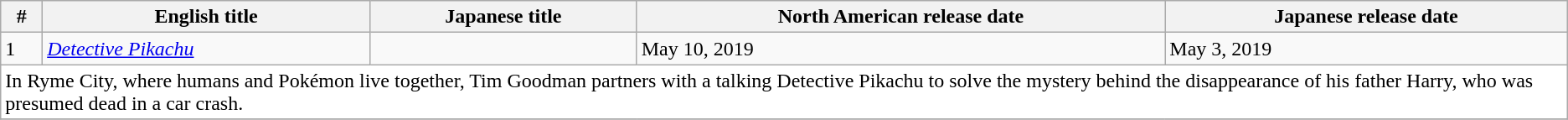<table class="wikitable">
<tr>
<th>#</th>
<th>English title</th>
<th>Japanese title</th>
<th>North American release date</th>
<th>Japanese release date</th>
</tr>
<tr>
<td>1</td>
<td><em><a href='#'>Detective Pikachu</a></em></td>
<td></td>
<td>May 10, 2019</td>
<td>May 3, 2019</td>
</tr>
<tr>
<td colspan="5" style="background:#FFFFFF;">In Ryme City, where humans and Pokémon live together, Tim Goodman partners with a talking Detective Pikachu to solve the mystery behind the disappearance of his father Harry, who was presumed dead in a car crash.</td>
</tr>
<tr>
</tr>
</table>
